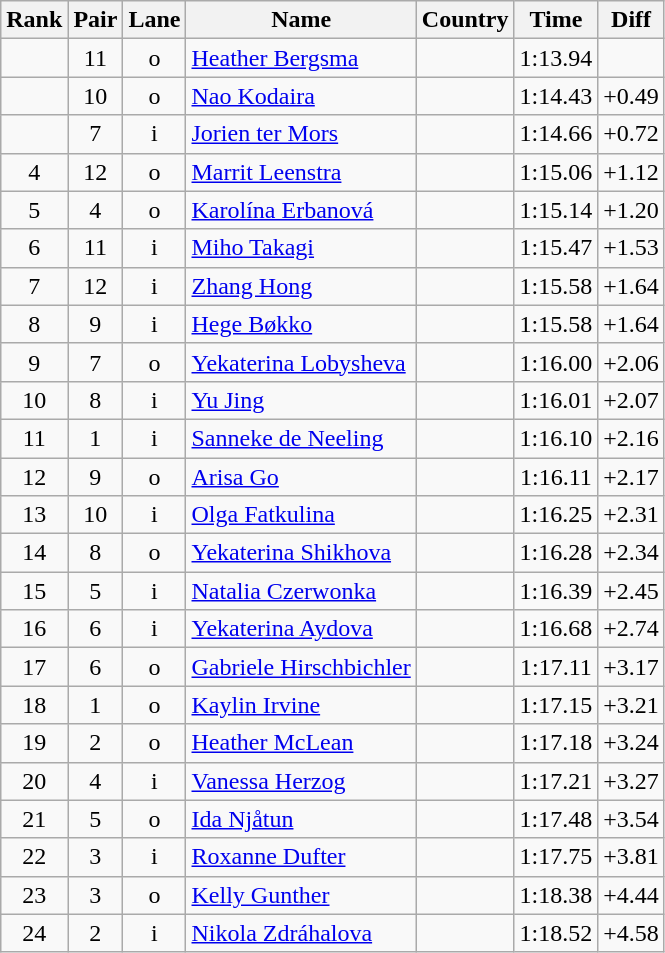<table class="wikitable sortable" style="text-align:center">
<tr>
<th>Rank</th>
<th>Pair</th>
<th>Lane</th>
<th>Name</th>
<th>Country</th>
<th>Time</th>
<th>Diff</th>
</tr>
<tr>
<td></td>
<td>11</td>
<td>o</td>
<td align=left><a href='#'>Heather Bergsma</a></td>
<td align=left></td>
<td>1:13.94</td>
<td></td>
</tr>
<tr>
<td></td>
<td>10</td>
<td>o</td>
<td align=left><a href='#'>Nao Kodaira</a></td>
<td align=left></td>
<td>1:14.43</td>
<td>+0.49</td>
</tr>
<tr>
<td></td>
<td>7</td>
<td>i</td>
<td align=left><a href='#'>Jorien ter Mors</a></td>
<td align=left></td>
<td>1:14.66</td>
<td>+0.72</td>
</tr>
<tr>
<td>4</td>
<td>12</td>
<td>o</td>
<td align=left><a href='#'>Marrit Leenstra</a></td>
<td align=left></td>
<td>1:15.06</td>
<td>+1.12</td>
</tr>
<tr>
<td>5</td>
<td>4</td>
<td>o</td>
<td align=left><a href='#'>Karolína Erbanová</a></td>
<td align=left></td>
<td>1:15.14</td>
<td>+1.20</td>
</tr>
<tr>
<td>6</td>
<td>11</td>
<td>i</td>
<td align=left><a href='#'>Miho Takagi</a></td>
<td align=left></td>
<td>1:15.47</td>
<td>+1.53</td>
</tr>
<tr>
<td>7</td>
<td>12</td>
<td>i</td>
<td align=left><a href='#'>Zhang Hong</a></td>
<td align=left></td>
<td>1:15.58</td>
<td>+1.64</td>
</tr>
<tr>
<td>8</td>
<td>9</td>
<td>i</td>
<td align=left><a href='#'>Hege Bøkko</a></td>
<td align=left></td>
<td>1:15.58</td>
<td>+1.64</td>
</tr>
<tr>
<td>9</td>
<td>7</td>
<td>o</td>
<td align=left><a href='#'>Yekaterina Lobysheva</a></td>
<td align=left></td>
<td>1:16.00</td>
<td>+2.06</td>
</tr>
<tr>
<td>10</td>
<td>8</td>
<td>i</td>
<td align=left><a href='#'>Yu Jing</a></td>
<td align=left></td>
<td>1:16.01</td>
<td>+2.07</td>
</tr>
<tr>
<td>11</td>
<td>1</td>
<td>i</td>
<td align=left><a href='#'>Sanneke de Neeling</a></td>
<td align=left></td>
<td>1:16.10</td>
<td>+2.16</td>
</tr>
<tr>
<td>12</td>
<td>9</td>
<td>o</td>
<td align=left><a href='#'>Arisa Go</a></td>
<td align=left></td>
<td>1:16.11</td>
<td>+2.17</td>
</tr>
<tr>
<td>13</td>
<td>10</td>
<td>i</td>
<td align=left><a href='#'>Olga Fatkulina</a></td>
<td align=left></td>
<td>1:16.25</td>
<td>+2.31</td>
</tr>
<tr>
<td>14</td>
<td>8</td>
<td>o</td>
<td align=left><a href='#'>Yekaterina Shikhova</a></td>
<td align=left></td>
<td>1:16.28</td>
<td>+2.34</td>
</tr>
<tr>
<td>15</td>
<td>5</td>
<td>i</td>
<td align=left><a href='#'>Natalia Czerwonka</a></td>
<td align=left></td>
<td>1:16.39</td>
<td>+2.45</td>
</tr>
<tr>
<td>16</td>
<td>6</td>
<td>i</td>
<td align=left><a href='#'>Yekaterina Aydova</a></td>
<td align=left></td>
<td>1:16.68</td>
<td>+2.74</td>
</tr>
<tr>
<td>17</td>
<td>6</td>
<td>o</td>
<td align=left><a href='#'>Gabriele Hirschbichler</a></td>
<td align=left></td>
<td>1:17.11</td>
<td>+3.17</td>
</tr>
<tr>
<td>18</td>
<td>1</td>
<td>o</td>
<td align=left><a href='#'>Kaylin Irvine</a></td>
<td align=left></td>
<td>1:17.15</td>
<td>+3.21</td>
</tr>
<tr>
<td>19</td>
<td>2</td>
<td>o</td>
<td align=left><a href='#'>Heather McLean</a></td>
<td align=left></td>
<td>1:17.18</td>
<td>+3.24</td>
</tr>
<tr>
<td>20</td>
<td>4</td>
<td>i</td>
<td align=left><a href='#'>Vanessa Herzog</a></td>
<td align=left></td>
<td>1:17.21</td>
<td>+3.27</td>
</tr>
<tr>
<td>21</td>
<td>5</td>
<td>o</td>
<td align=left><a href='#'>Ida Njåtun</a></td>
<td align=left></td>
<td>1:17.48</td>
<td>+3.54</td>
</tr>
<tr>
<td>22</td>
<td>3</td>
<td>i</td>
<td align=left><a href='#'>Roxanne Dufter</a></td>
<td align=left></td>
<td>1:17.75</td>
<td>+3.81</td>
</tr>
<tr>
<td>23</td>
<td>3</td>
<td>o</td>
<td align=left><a href='#'>Kelly Gunther</a></td>
<td align=left></td>
<td>1:18.38</td>
<td>+4.44</td>
</tr>
<tr>
<td>24</td>
<td>2</td>
<td>i</td>
<td align=left><a href='#'>Nikola Zdráhalova</a></td>
<td align=left></td>
<td>1:18.52</td>
<td>+4.58</td>
</tr>
</table>
